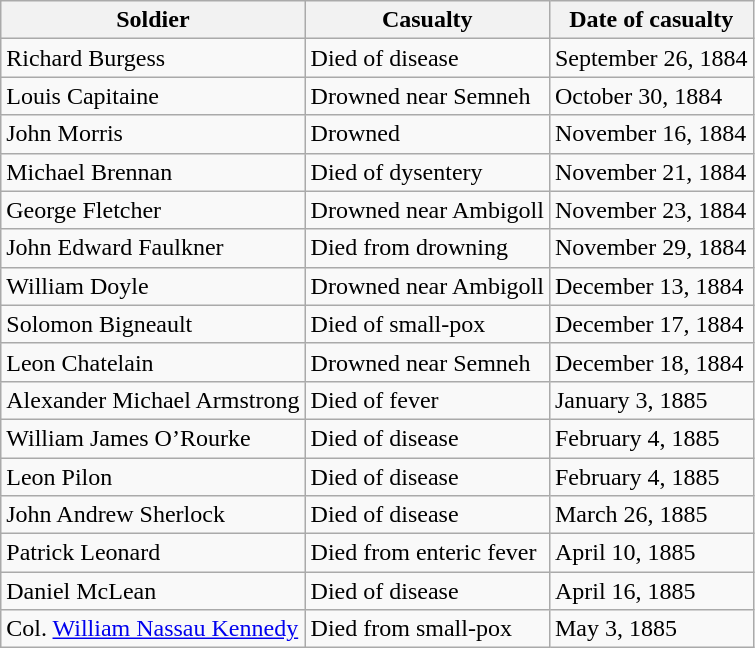<table class="wikitable">
<tr>
<th>Soldier</th>
<th>Casualty</th>
<th>Date of casualty</th>
</tr>
<tr>
<td>Richard Burgess</td>
<td>Died of disease</td>
<td>September 26, 1884</td>
</tr>
<tr>
<td>Louis Capitaine</td>
<td>Drowned near Semneh</td>
<td>October 30, 1884</td>
</tr>
<tr>
<td>John Morris</td>
<td>Drowned</td>
<td>November 16, 1884</td>
</tr>
<tr>
<td>Michael Brennan</td>
<td>Died of dysentery</td>
<td>November 21, 1884</td>
</tr>
<tr>
<td>George Fletcher</td>
<td>Drowned near Ambigoll</td>
<td>November 23, 1884</td>
</tr>
<tr>
<td>John Edward Faulkner</td>
<td>Died from drowning</td>
<td>November 29, 1884</td>
</tr>
<tr>
<td>William Doyle</td>
<td>Drowned near Ambigoll</td>
<td>December 13, 1884</td>
</tr>
<tr>
<td>Solomon Bigneault</td>
<td>Died of small-pox</td>
<td>December 17, 1884</td>
</tr>
<tr>
<td>Leon Chatelain</td>
<td>Drowned near Semneh</td>
<td>December 18, 1884</td>
</tr>
<tr>
<td>Alexander Michael Armstrong</td>
<td>Died of fever</td>
<td>January 3, 1885</td>
</tr>
<tr>
<td>William James O’Rourke</td>
<td>Died of disease</td>
<td>February 4, 1885</td>
</tr>
<tr>
<td>Leon Pilon</td>
<td>Died of disease</td>
<td>February 4, 1885</td>
</tr>
<tr>
<td>John Andrew Sherlock</td>
<td>Died of disease</td>
<td>March 26, 1885</td>
</tr>
<tr>
<td>Patrick Leonard</td>
<td>Died from enteric fever</td>
<td>April 10, 1885</td>
</tr>
<tr>
<td>Daniel McLean</td>
<td>Died of disease</td>
<td>April 16, 1885</td>
</tr>
<tr>
<td>Col. <a href='#'>William Nassau Kennedy</a></td>
<td>Died from small-pox</td>
<td>May 3, 1885</td>
</tr>
</table>
